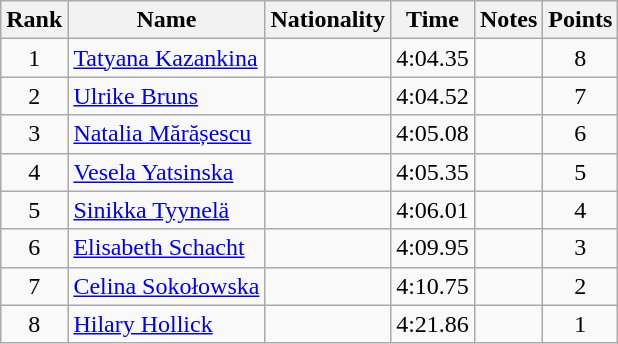<table class="wikitable sortable" style="text-align:center">
<tr>
<th>Rank</th>
<th>Name</th>
<th>Nationality</th>
<th>Time</th>
<th>Notes</th>
<th>Points</th>
</tr>
<tr>
<td>1</td>
<td align=left><a href='#'>Tatyana Kazankina</a></td>
<td align=left></td>
<td>4:04.35</td>
<td></td>
<td>8</td>
</tr>
<tr>
<td>2</td>
<td align=left><a href='#'>Ulrike Bruns</a></td>
<td align=left></td>
<td>4:04.52</td>
<td></td>
<td>7</td>
</tr>
<tr>
<td>3</td>
<td align=left><a href='#'>Natalia Mărășescu</a></td>
<td align=left></td>
<td>4:05.08</td>
<td></td>
<td>6</td>
</tr>
<tr>
<td>4</td>
<td align=left><a href='#'>Vesela Yatsinska</a></td>
<td align=left></td>
<td>4:05.35</td>
<td></td>
<td>5</td>
</tr>
<tr>
<td>5</td>
<td align=left><a href='#'>Sinikka Tyynelä</a></td>
<td align=left></td>
<td>4:06.01</td>
<td></td>
<td>4</td>
</tr>
<tr>
<td>6</td>
<td align=left><a href='#'>Elisabeth Schacht</a></td>
<td align=left></td>
<td>4:09.95</td>
<td></td>
<td>3</td>
</tr>
<tr>
<td>7</td>
<td align=left><a href='#'>Celina Sokołowska</a></td>
<td align=left></td>
<td>4:10.75</td>
<td></td>
<td>2</td>
</tr>
<tr>
<td>8</td>
<td align=left><a href='#'>Hilary Hollick</a></td>
<td align=left></td>
<td>4:21.86</td>
<td></td>
<td>1</td>
</tr>
</table>
